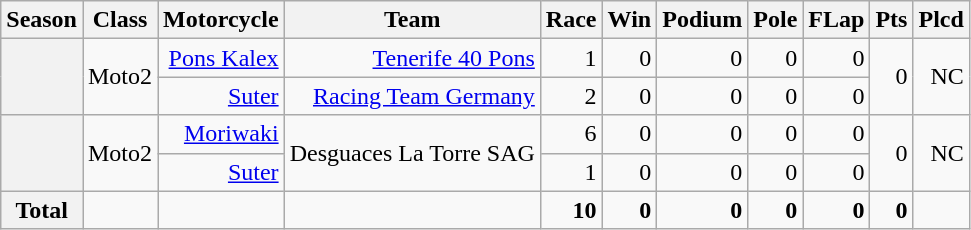<table class="wikitable" style=text-align:right>
<tr>
<th>Season</th>
<th>Class</th>
<th>Motorcycle</th>
<th>Team</th>
<th>Race</th>
<th>Win</th>
<th>Podium</th>
<th>Pole</th>
<th>FLap</th>
<th>Pts</th>
<th>Plcd</th>
</tr>
<tr>
<th rowspan=2></th>
<td rowspan=2>Moto2</td>
<td><a href='#'>Pons Kalex</a></td>
<td><a href='#'>Tenerife 40 Pons</a></td>
<td>1</td>
<td>0</td>
<td>0</td>
<td>0</td>
<td>0</td>
<td rowspan=2>0</td>
<td rowspan=2>NC</td>
</tr>
<tr>
<td><a href='#'>Suter</a></td>
<td><a href='#'>Racing Team Germany</a></td>
<td>2</td>
<td>0</td>
<td>0</td>
<td>0</td>
<td>0</td>
</tr>
<tr>
<th rowspan=2></th>
<td rowspan=2>Moto2</td>
<td><a href='#'>Moriwaki</a></td>
<td rowspan=2>Desguaces La Torre SAG</td>
<td>6</td>
<td>0</td>
<td>0</td>
<td>0</td>
<td>0</td>
<td rowspan=2>0</td>
<td rowspan=2>NC</td>
</tr>
<tr>
<td><a href='#'>Suter</a></td>
<td>1</td>
<td>0</td>
<td>0</td>
<td>0</td>
<td>0</td>
</tr>
<tr>
<th>Total</th>
<td></td>
<td></td>
<td></td>
<td><strong>10</strong></td>
<td><strong>0</strong></td>
<td><strong>0</strong></td>
<td><strong>0</strong></td>
<td><strong>0</strong></td>
<td><strong>0</strong></td>
<td></td>
</tr>
</table>
